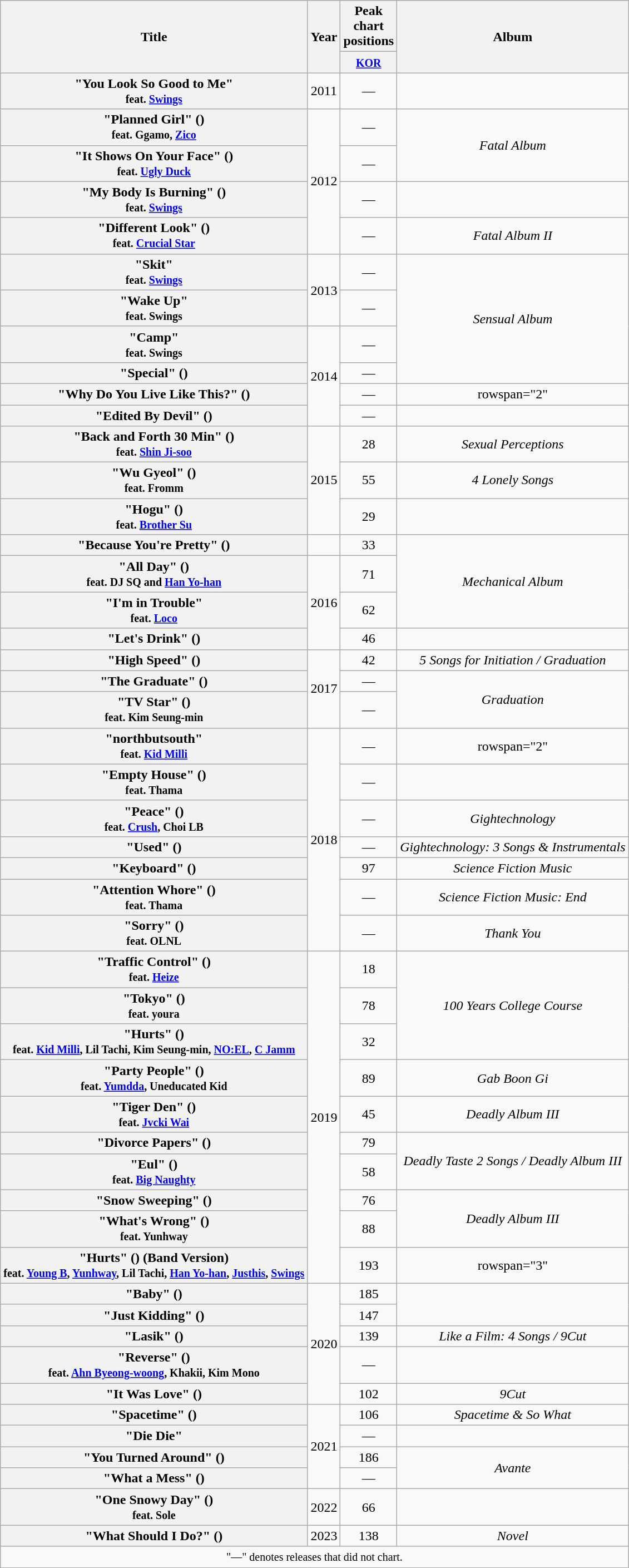<table class="wikitable plainrowheaders" style="text-align:center;">
<tr>
<th scope="col" rowspan="2">Title</th>
<th scope="col" rowspan="2">Year</th>
<th scope="col" style="width:3em;">Peak chart positions</th>
<th scope="col" rowspan="2">Album</th>
</tr>
<tr>
<th><small><a href='#'>KOR</a></small><br></th>
</tr>
<tr>
<th scope="row">"You Look So Good to Me"<br><small>feat. <a href='#'>Swings</a></small></th>
<td>2011</td>
<td>—</td>
<td></td>
</tr>
<tr>
<th scope="row">"Planned Girl" ()<br><small>feat. Ggamo, <a href='#'>Zico</a></small></th>
<td rowspan="4">2012</td>
<td>—</td>
<td rowspan="2"><em>Fatal Album</em></td>
</tr>
<tr>
<th scope="row">"It Shows On Your Face" ()<br><small>feat. <a href='#'>Ugly Duck</a></small></th>
<td>—</td>
</tr>
<tr>
<th scope="row">"My Body Is Burning" ()<br><small>feat. <a href='#'>Swings</a></small></th>
<td>—</td>
<td></td>
</tr>
<tr>
<th scope="row">"Different Look" ()<br><small>feat. <a href='#'>Crucial Star</a></small></th>
<td>—</td>
<td><em>Fatal Album II</em></td>
</tr>
<tr>
<th scope="row">"Skit"<br><small>feat. <a href='#'>Swings</a></small></th>
<td rowspan="2">2013</td>
<td>—</td>
<td rowspan="4"><em>Sensual Album</em></td>
</tr>
<tr>
<th scope="row">"Wake Up"<br><small>feat. Swings</small></th>
<td>—</td>
</tr>
<tr>
<th scope="row">"Camp"<br><small>feat. Swings</small></th>
<td rowspan="4">2014</td>
<td>—</td>
</tr>
<tr>
<th scope="row">"Special" ()</th>
<td>—</td>
</tr>
<tr>
<th scope="row">"Why Do You Live Like This?" ()</th>
<td>—</td>
<td>rowspan="2" </td>
</tr>
<tr>
<th scope="row">"Edited By Devil" ()</th>
<td>—</td>
</tr>
<tr>
<th scope="row">"Back and Forth 30 Min" ()<br><small>feat. <a href='#'>Shin Ji-soo</a></small></th>
<td rowspan="3">2015</td>
<td>28</td>
<td><em>Sexual Perceptions</em></td>
</tr>
<tr>
<th scope="row">"Wu Gyeol" ()<br><small>feat. Fromm</small></th>
<td>55</td>
<td><em>4 Lonely Songs</em></td>
</tr>
<tr>
<th scope="row">"Hogu" ()<br><small>feat. <a href='#'>Brother Su</a></small></th>
<td>29</td>
<td></td>
</tr>
<tr>
<th scope="row">"Because You're Pretty" ()</th>
<td></td>
<td>33</td>
<td rowspan="3"><em>Mechanical Album</em></td>
</tr>
<tr>
<th scope="row">"All Day" ()<br><small>feat. DJ SQ and <a href='#'>Han Yo-han</a></small></th>
<td rowspan="3">2016</td>
<td>71</td>
</tr>
<tr>
<th scope="row">"I'm in Trouble"<br><small>feat. <a href='#'>Loco</a></small></th>
<td>62</td>
</tr>
<tr>
<th scope="row">"Let's Drink" ()</th>
<td>46</td>
<td></td>
</tr>
<tr>
<th scope="row">"High Speed" ()</th>
<td rowspan="3">2017</td>
<td>42</td>
<td><em>5 Songs for Initiation / Graduation</em></td>
</tr>
<tr>
<th scope="row">"The Graduate" ()</th>
<td>—</td>
<td rowspan="2"><em>Graduation</em></td>
</tr>
<tr>
<th scope="row">"TV Star" ()<br><small>feat. Kim Seung-min</small></th>
<td>—</td>
</tr>
<tr>
<th scope="row">"northbutsouth"<br><small>feat. <a href='#'>Kid Milli</a></small></th>
<td rowspan="7">2018</td>
<td>—</td>
<td>rowspan="2" </td>
</tr>
<tr>
<th scope="row">"Empty House" ()<br><small>feat. Thama</small></th>
<td>—</td>
</tr>
<tr>
<th scope="row">"Peace" ()<br><small>feat. <a href='#'>Crush</a>, Choi LB</small></th>
<td>—</td>
<td><em>Gightechnology</em></td>
</tr>
<tr>
<th scope="row">"Used" ()</th>
<td>—</td>
<td><em>Gightechnology: 3 Songs & Instrumentals</em></td>
</tr>
<tr>
<th scope="row">"Keyboard" ()</th>
<td>97</td>
<td><em>Science Fiction Music</em></td>
</tr>
<tr>
<th scope="row">"Attention Whore" ()<br><small>feat. Thama</small></th>
<td>—</td>
<td><em>Science Fiction Music: End</em></td>
</tr>
<tr>
<th scope="row">"Sorry" ()<br><small>feat. OLNL</small></th>
<td>—</td>
<td><em>Thank You</em></td>
</tr>
<tr>
<th scope="row">"Traffic Control" ()<br><small>feat. <a href='#'>Heize</a></small></th>
<td rowspan="10">2019</td>
<td>18</td>
<td rowspan="3"><em>100 Years College Course</em></td>
</tr>
<tr>
<th scope="row">"Tokyo" ()<br><small>feat. youra</small></th>
<td>78</td>
</tr>
<tr>
<th scope="row">"Hurts" ()<br><small>feat. <a href='#'>Kid Milli</a>, Lil Tachi, Kim Seung-min, <a href='#'>NO:EL</a>, <a href='#'>C Jamm</a></small></th>
<td>32</td>
</tr>
<tr>
<th scope="row">"Party People" ()<br><small>feat. <a href='#'>Yumdda</a>, Uneducated Kid</small></th>
<td>89</td>
<td><em>Gab Boon Gi</em></td>
</tr>
<tr>
<th scope="row">"Tiger Den" ()<br><small>feat. <a href='#'>Jvcki Wai</a></small></th>
<td>45</td>
<td><em>Deadly Album III</em></td>
</tr>
<tr>
<th scope="row">"Divorce Papers" ()</th>
<td>79</td>
<td rowspan="2"><em>Deadly Taste 2 Songs / Deadly Album III</em></td>
</tr>
<tr>
<th scope="row">"Eul" ()<br><small>feat. <a href='#'>Big Naughty</a></small></th>
<td>58</td>
</tr>
<tr>
<th scope="row">"Snow Sweeping" ()</th>
<td>76</td>
<td rowspan="2"><em>Deadly Album III</em></td>
</tr>
<tr>
<th scope="row">"What's Wrong" ()<br><small>feat. Yunhway</small></th>
<td>88</td>
</tr>
<tr>
<th scope="row">"Hurts" () (Band Version)<br><small>feat. <a href='#'>Young B</a>, <a href='#'>Yunhway</a>, Lil Tachi, <a href='#'>Han Yo-han</a>, <a href='#'>Justhis</a>, <a href='#'>Swings</a></small></th>
<td>193</td>
<td>rowspan="3" </td>
</tr>
<tr>
<th scope="row">"Baby" ()</th>
<td rowspan="5">2020</td>
<td>185</td>
</tr>
<tr>
<th scope="row">"Just Kidding" ()</th>
<td>147</td>
</tr>
<tr>
<th scope="row">"Lasik" ()</th>
<td>139</td>
<td><em>Like a Film: 4 Songs / 9Cut</em></td>
</tr>
<tr>
<th scope="row">"Reverse" ()<br><small>feat. <a href='#'>Ahn Byeong-woong</a>, Khakii, Kim Mono</small></th>
<td>—</td>
<td></td>
</tr>
<tr>
<th scope="row">"It Was Love" ()</th>
<td>102</td>
<td><em>9Cut</em></td>
</tr>
<tr>
<th scope="row">"Spacetime" ()</th>
<td rowspan="4">2021</td>
<td>106</td>
<td><em>Spacetime & So What</em></td>
</tr>
<tr>
<th scope="row">"Die Die"</th>
<td>—</td>
<td></td>
</tr>
<tr>
<th scope="row">"You Turned Around" ()</th>
<td>186</td>
<td rowspan="2"><em>Avante</em></td>
</tr>
<tr>
<th scope="row">"What a Mess" ()</th>
<td>—</td>
</tr>
<tr>
<th scope="row">"One Snowy Day" ()<br><small>feat. Sole</small></th>
<td>2022</td>
<td>66</td>
<td></td>
</tr>
<tr>
<th scope="row">"What Should I Do?" ()</th>
<td>2023</td>
<td>138</td>
<td><em>Novel</em></td>
</tr>
<tr>
<td colspan="4"><small>"—" denotes releases that did not chart.</small></td>
</tr>
</table>
